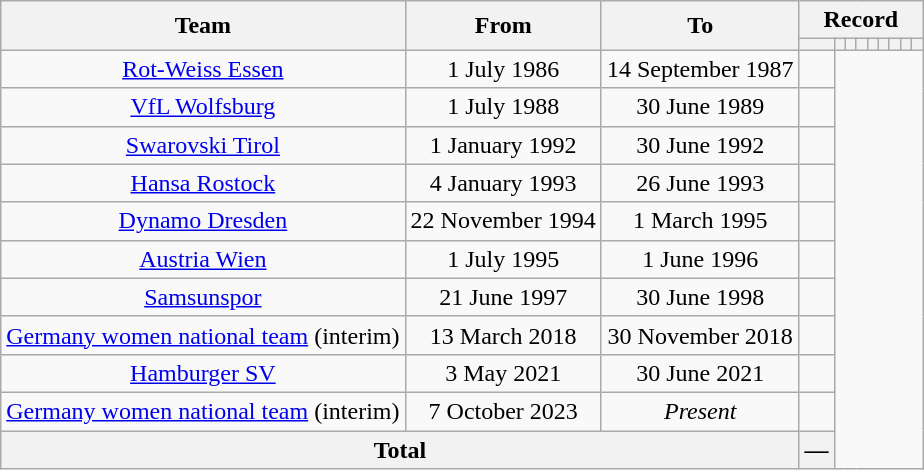<table class="wikitable" style="text-align: center">
<tr>
<th rowspan="2">Team</th>
<th rowspan="2">From</th>
<th rowspan="2">To</th>
<th colspan="9">Record</th>
</tr>
<tr>
<th></th>
<th></th>
<th></th>
<th></th>
<th></th>
<th></th>
<th></th>
<th></th>
<th></th>
</tr>
<tr>
<td><a href='#'>Rot-Weiss Essen</a></td>
<td>1 July 1986</td>
<td>14 September 1987<br></td>
<td></td>
</tr>
<tr>
<td><a href='#'>VfL Wolfsburg</a></td>
<td>1 July 1988</td>
<td>30 June 1989<br></td>
<td></td>
</tr>
<tr>
<td><a href='#'>Swarovski Tirol</a></td>
<td>1 January 1992</td>
<td>30 June 1992<br></td>
<td></td>
</tr>
<tr>
<td><a href='#'>Hansa Rostock</a></td>
<td>4 January 1993</td>
<td>26 June 1993<br></td>
<td></td>
</tr>
<tr>
<td><a href='#'>Dynamo Dresden</a></td>
<td>22 November 1994</td>
<td>1 March 1995<br></td>
<td></td>
</tr>
<tr>
<td><a href='#'>Austria Wien</a></td>
<td>1 July 1995</td>
<td>1 June 1996<br></td>
<td></td>
</tr>
<tr>
<td><a href='#'>Samsunspor</a></td>
<td>21 June 1997</td>
<td>30 June 1998<br></td>
<td></td>
</tr>
<tr>
<td><a href='#'>Germany women national team</a> (interim)</td>
<td>13 March 2018</td>
<td>30 November 2018<br></td>
<td></td>
</tr>
<tr>
<td><a href='#'>Hamburger SV</a></td>
<td>3 May 2021</td>
<td>30 June 2021<br></td>
<td></td>
</tr>
<tr>
<td><a href='#'>Germany women national team</a> (interim)</td>
<td>7 October 2023</td>
<td><em>Present</em><br></td>
<td></td>
</tr>
<tr>
<th colspan="3">Total<br></th>
<th>—</th>
</tr>
</table>
